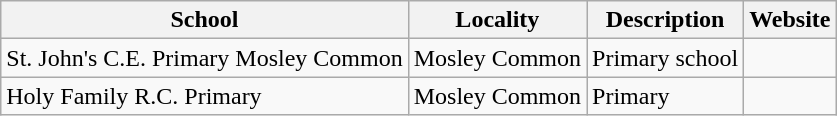<table class="wikitable">
<tr>
<th>School</th>
<th>Locality</th>
<th>Description</th>
<th class="unsortable">Website</th>
</tr>
<tr>
<td>St. John's C.E. Primary Mosley Common</td>
<td>Mosley Common</td>
<td>Primary school</td>
<td></td>
</tr>
<tr>
<td>Holy Family R.C. Primary</td>
<td>Mosley Common</td>
<td>Primary</td>
<td></td>
</tr>
</table>
